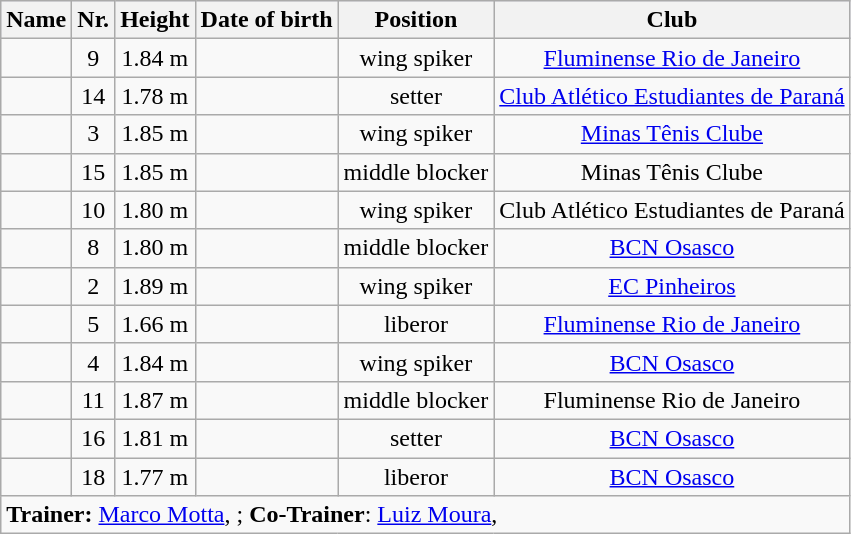<table class="wikitable sortable" style="margin-bottom:0">
<tr style="text-align:center; background:lavender;">
<th>Name</th>
<th>Nr.</th>
<th>Height</th>
<th>Date of birth</th>
<th>Position</th>
<th>Club</th>
</tr>
<tr style="text-align:center;">
<td align="left"></td>
<td>9</td>
<td>1.84 m</td>
<td></td>
<td>wing spiker</td>
<td><a href='#'>Fluminense Rio de Janeiro</a></td>
</tr>
<tr style="text-align:center;">
<td align="left"></td>
<td>14</td>
<td>1.78 m</td>
<td></td>
<td>setter</td>
<td><a href='#'>Club Atlético Estudiantes de Paraná</a></td>
</tr>
<tr style="text-align:center;">
<td align="left"></td>
<td>3</td>
<td>1.85 m</td>
<td></td>
<td>wing spiker</td>
<td><a href='#'>Minas Tênis Clube</a></td>
</tr>
<tr style="text-align:center;">
<td align="left"></td>
<td>15</td>
<td>1.85 m</td>
<td></td>
<td>middle blocker</td>
<td>Minas Tênis Clube</td>
</tr>
<tr style="text-align:center;">
<td align="left"></td>
<td>10</td>
<td>1.80 m</td>
<td></td>
<td>wing spiker</td>
<td>Club Atlético Estudiantes de Paraná</td>
</tr>
<tr style="text-align:center;">
<td align="left"></td>
<td>8</td>
<td>1.80 m</td>
<td></td>
<td>middle blocker</td>
<td><a href='#'>BCN Osasco</a></td>
</tr>
<tr style="text-align:center;">
<td align="left"></td>
<td>2</td>
<td>1.89 m</td>
<td></td>
<td>wing spiker</td>
<td><a href='#'>EC Pinheiros</a></td>
</tr>
<tr style="text-align:center;">
<td align="left"></td>
<td>5</td>
<td>1.66 m</td>
<td></td>
<td>liberor</td>
<td><a href='#'>Fluminense Rio de Janeiro</a></td>
</tr>
<tr style="text-align:center;">
<td align="left"></td>
<td>4</td>
<td>1.84 m</td>
<td></td>
<td>wing spiker</td>
<td><a href='#'>BCN Osasco</a></td>
</tr>
<tr style="text-align:center;">
<td align="left"></td>
<td>11</td>
<td>1.87 m</td>
<td></td>
<td>middle blocker</td>
<td>Fluminense Rio de Janeiro</td>
</tr>
<tr style="text-align:center;">
<td align="left"></td>
<td>16</td>
<td>1.81 m</td>
<td></td>
<td>setter</td>
<td><a href='#'>BCN Osasco</a></td>
</tr>
<tr style="text-align:center;">
<td align="left"></td>
<td>18</td>
<td>1.77 m</td>
<td></td>
<td>liberor</td>
<td><a href='#'>BCN Osasco</a></td>
</tr>
<tr class="sortbottom">
<td colspan="6"><strong>Trainer:</strong> <a href='#'>Marco Motta</a>, ; <strong>Co-Trainer</strong>: <a href='#'>Luiz Moura</a>, </td>
</tr>
</table>
